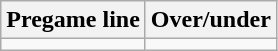<table class="wikitable">
<tr align="center">
<th style=>Pregame line</th>
<th style=>Over/under</th>
</tr>
<tr align="center">
<td></td>
<td></td>
</tr>
</table>
